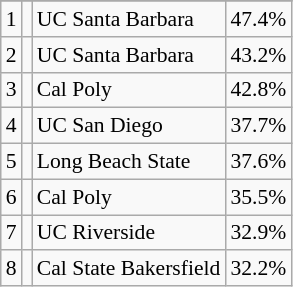<table class="wikitable sortable" style="font-size:90%;">
<tr>
</tr>
<tr>
<td style="text-align:center;">1</td>
<td></td>
<td>UC Santa Barbara</td>
<td style="text-align:center;">47.4%</td>
</tr>
<tr>
<td style="text-align:center;">2</td>
<td></td>
<td>UC Santa Barbara</td>
<td style="text-align:center;">43.2%</td>
</tr>
<tr>
<td style="text-align:center;">3</td>
<td></td>
<td>Cal Poly</td>
<td style="text-align:center;">42.8%</td>
</tr>
<tr>
<td style="text-align:center;">4</td>
<td></td>
<td>UC San Diego</td>
<td style="text-align:center;">37.7%</td>
</tr>
<tr>
<td style="text-align:center;">5</td>
<td></td>
<td>Long Beach State</td>
<td style="text-align:center;">37.6%</td>
</tr>
<tr>
<td style="text-align:center;">6</td>
<td></td>
<td>Cal Poly</td>
<td style="text-align:center;">35.5%</td>
</tr>
<tr>
<td style="text-align:center;">7</td>
<td></td>
<td>UC Riverside</td>
<td style="text-align:center;">32.9%</td>
</tr>
<tr>
<td style="text-align:center;">8</td>
<td></td>
<td>Cal State Bakersfield</td>
<td style="text-align:center;">32.2%</td>
</tr>
</table>
